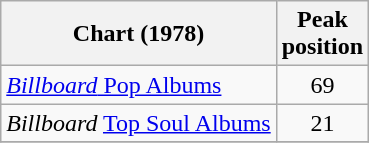<table class="wikitable">
<tr>
<th>Chart (1978)</th>
<th>Peak<br>position</th>
</tr>
<tr>
<td><a href='#'><em>Billboard</em> Pop Albums</a></td>
<td align=center>69</td>
</tr>
<tr>
<td><em>Billboard</em> <a href='#'>Top Soul Albums</a></td>
<td align=center>21</td>
</tr>
<tr>
</tr>
</table>
